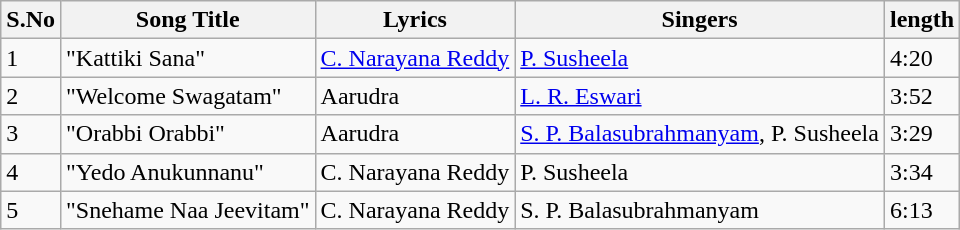<table class="wikitable">
<tr>
<th>S.No</th>
<th>Song Title</th>
<th>Lyrics</th>
<th>Singers</th>
<th>length</th>
</tr>
<tr>
<td>1</td>
<td>"Kattiki Sana"</td>
<td><a href='#'>C. Narayana Reddy</a></td>
<td><a href='#'>P. Susheela</a></td>
<td>4:20</td>
</tr>
<tr>
<td>2</td>
<td>"Welcome Swagatam"</td>
<td>Aarudra</td>
<td><a href='#'>L. R. Eswari</a></td>
<td>3:52</td>
</tr>
<tr>
<td>3</td>
<td>"Orabbi Orabbi"</td>
<td>Aarudra</td>
<td><a href='#'>S. P. Balasubrahmanyam</a>, P. Susheela</td>
<td>3:29</td>
</tr>
<tr>
<td>4</td>
<td>"Yedo Anukunnanu"</td>
<td>C. Narayana Reddy</td>
<td>P. Susheela</td>
<td>3:34</td>
</tr>
<tr>
<td>5</td>
<td>"Snehame Naa Jeevitam"</td>
<td>C. Narayana Reddy</td>
<td>S. P. Balasubrahmanyam</td>
<td>6:13</td>
</tr>
</table>
